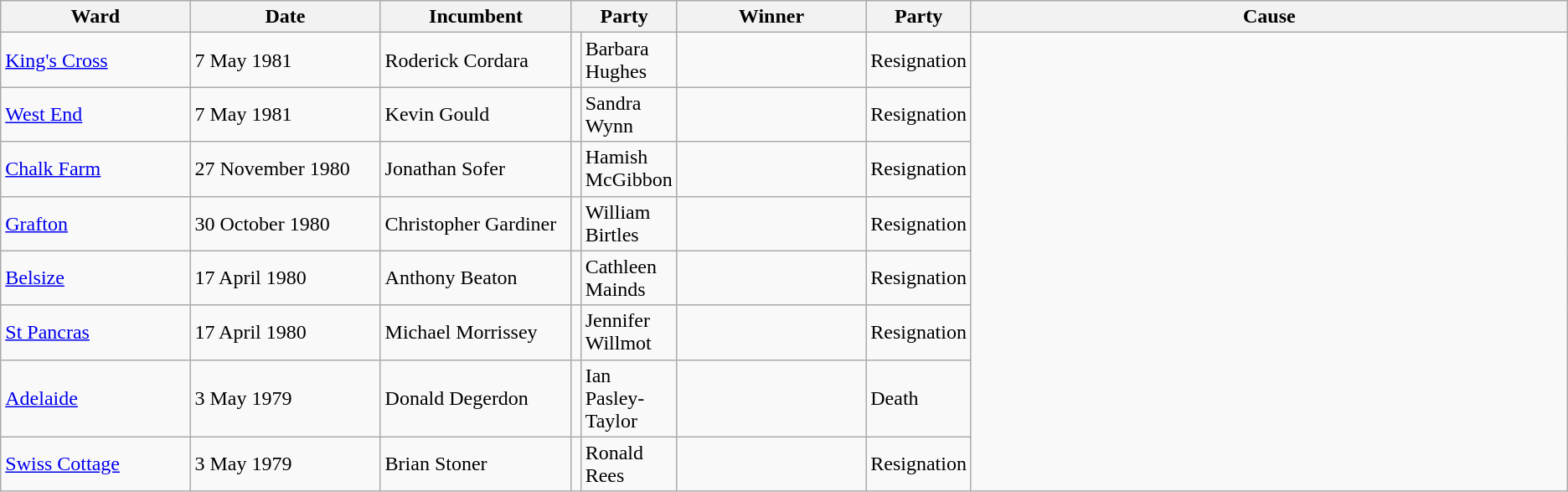<table class="wikitable">
<tr>
<th scope="col" style="width:150px">Ward</th>
<th scope="col" style="width:150px">Date</th>
<th scope="col" style="width:150px">Incumbent</th>
<th scope="col" colspan="2" style="width:150px">Party</th>
<th scope="col" style="width:150px">Winner</th>
<th scope="col" colspan="2" style="width:150px">Party</th>
<th scope="col" style="width:500px">Cause</th>
</tr>
<tr>
<td><a href='#'>King's Cross</a></td>
<td>7 May 1981</td>
<td>Roderick Cordara</td>
<td></td>
<td>Barbara Hughes</td>
<td></td>
<td>Resignation</td>
</tr>
<tr>
<td><a href='#'>West End</a></td>
<td>7 May 1981</td>
<td>Kevin Gould</td>
<td></td>
<td>Sandra Wynn</td>
<td></td>
<td>Resignation</td>
</tr>
<tr>
<td><a href='#'>Chalk Farm</a></td>
<td>27 November 1980</td>
<td>Jonathan Sofer</td>
<td></td>
<td>Hamish McGibbon</td>
<td></td>
<td>Resignation</td>
</tr>
<tr>
<td><a href='#'>Grafton</a></td>
<td>30 October 1980</td>
<td>Christopher Gardiner</td>
<td></td>
<td>William Birtles</td>
<td></td>
<td>Resignation</td>
</tr>
<tr>
<td><a href='#'>Belsize</a></td>
<td>17 April 1980</td>
<td>Anthony Beaton</td>
<td></td>
<td>Cathleen Mainds</td>
<td></td>
<td>Resignation</td>
</tr>
<tr>
<td><a href='#'>St Pancras</a></td>
<td>17 April 1980</td>
<td>Michael Morrissey</td>
<td></td>
<td>Jennifer Willmot</td>
<td></td>
<td>Resignation</td>
</tr>
<tr>
<td><a href='#'>Adelaide</a></td>
<td>3 May 1979</td>
<td>Donald Degerdon</td>
<td></td>
<td>Ian Pasley-Taylor</td>
<td></td>
<td>Death</td>
</tr>
<tr>
<td><a href='#'>Swiss Cottage</a></td>
<td>3 May 1979</td>
<td>Brian Stoner</td>
<td></td>
<td>Ronald Rees</td>
<td></td>
<td>Resignation</td>
</tr>
</table>
